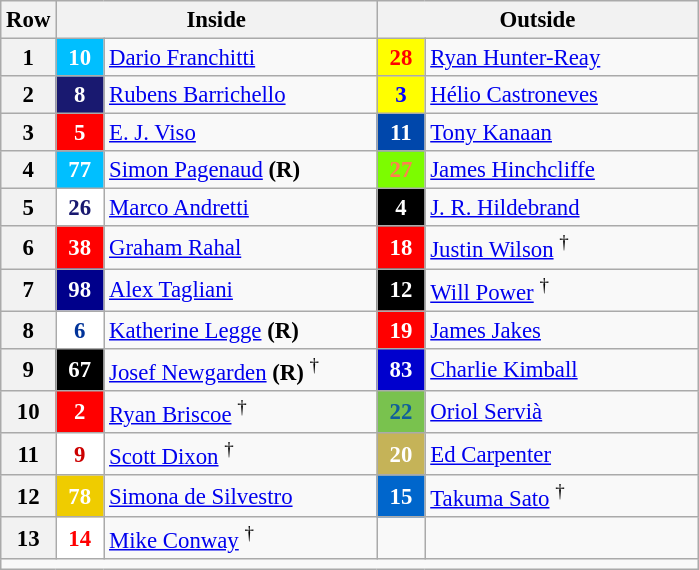<table class="wikitable" style="font-size: 95%;">
<tr>
<th width="25">Row</th>
<th colspan=2 width="200">Inside</th>
<th colspan=2 width="200">Outside</th>
</tr>
<tr>
<th>1</th>
<td style="background:deepskyblue; color:white;" align="center" width="25"><strong>10</strong></td>
<td width="175"> <a href='#'>Dario Franchitti</a></td>
<td style="background:yellow; color:red;" align="center" width="25"><strong>28</strong></td>
<td width="175"> <a href='#'>Ryan Hunter-Reay</a></td>
</tr>
<tr>
<th>2</th>
<td style="background:midnightblue; color:white;" align="center"><strong>8</strong></td>
<td> <a href='#'>Rubens Barrichello</a></td>
<td style="background:yellow; color:blue;" align="center"><strong>3</strong></td>
<td> <a href='#'>Hélio Castroneves</a></td>
</tr>
<tr>
<th>3</th>
<td style="background:red; color:white;" align="center"><strong>5</strong></td>
<td> <a href='#'>E. J. Viso</a></td>
<td style="background:#0047AB; color:white;" align="center"><strong>11</strong></td>
<td> <a href='#'>Tony Kanaan</a></td>
</tr>
<tr>
<th>4</th>
<td style="background:deepskyblue; color:white;" align="center"><strong>77</strong></td>
<td> <a href='#'>Simon Pagenaud</a> <strong>(R)</strong></td>
<td style="background:lawngreen; color:coral;" align="center"><strong>27</strong></td>
<td> <a href='#'>James Hinchcliffe</a></td>
</tr>
<tr>
<th>5</th>
<td style="background:white; color:midnightblue;" align="center"><strong>26</strong></td>
<td> <a href='#'>Marco Andretti</a></td>
<td style="background:black; color:white;" align="center"><strong>4</strong></td>
<td> <a href='#'>J. R. Hildebrand</a></td>
</tr>
<tr>
<th>6</th>
<td style="background:red; color:white;" align="center"><strong>38</strong></td>
<td> <a href='#'>Graham Rahal</a></td>
<td style="background:red; color:white;" align="center"><strong>18</strong></td>
<td> <a href='#'>Justin Wilson</a> <sup>†</sup></td>
</tr>
<tr>
<th>7</th>
<td style="background:darkblue; color:white;" align="center"><strong>98</strong></td>
<td> <a href='#'>Alex Tagliani</a></td>
<td style="background:black; color:white;" align="center"><strong>12</strong></td>
<td> <a href='#'>Will Power</a> <sup>†</sup></td>
</tr>
<tr>
<th>8</th>
<td style="background:white; color:#003399;" align="center"><strong>6</strong></td>
<td> <a href='#'>Katherine Legge</a> <strong>(R)</strong></td>
<td style="background:red; color:white;" align="center"><strong>19</strong></td>
<td> <a href='#'>James Jakes</a></td>
</tr>
<tr>
<th>9</th>
<td style="background:black; color:white;" align="center"><strong>67</strong></td>
<td> <a href='#'>Josef Newgarden</a> <strong>(R)</strong> <sup>†</sup></td>
<td style="background:mediumblue; color:white;" align=center width="25"><strong>83</strong></td>
<td> <a href='#'>Charlie Kimball</a></td>
</tr>
<tr>
<th>10</th>
<td style="background:red; color:white;" align="center"><strong>2</strong></td>
<td> <a href='#'>Ryan Briscoe</a> <sup>†</sup></td>
<td style="background:#79C24E; color:#105F9A;" align="center"><strong>22</strong></td>
<td> <a href='#'>Oriol Servià</a></td>
</tr>
<tr>
<th>11</th>
<td style="background:white; color:#CC0000;" align="center"><strong>9</strong></td>
<td> <a href='#'>Scott Dixon</a> <sup>†</sup></td>
<td style="background:#C5B358; color:white;" align="center"><strong>20</strong></td>
<td> <a href='#'>Ed Carpenter</a></td>
</tr>
<tr>
<th>12</th>
<td style="background:#EFCC00; color:white;" align="center"><strong>78</strong></td>
<td> <a href='#'>Simona de Silvestro</a></td>
<td style="background:#0066CC; color:white;" align="center"><strong>15</strong></td>
<td> <a href='#'>Takuma Sato</a> <sup>†</sup></td>
</tr>
<tr>
<th>13</th>
<td style="background:white; color:red;" align="center"><strong>14</strong></td>
<td> <a href='#'>Mike Conway</a> <sup>†</sup></td>
<td></td>
<td></td>
</tr>
<tr>
<td colspan=5></td>
</tr>
</table>
